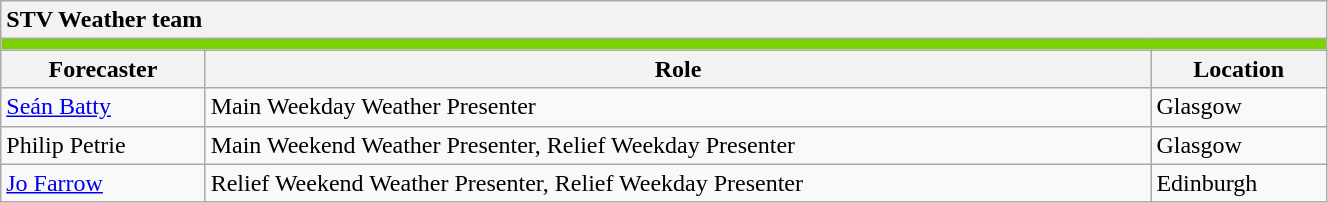<table class="wikitable collapsible collapsed" style="width:70%;">
<tr>
<th colspan="3" style="text-align:left;">STV Weather team</th>
</tr>
<tr style="background:#7CD200;">
<td colspan="3"></td>
</tr>
<tr>
<th>Forecaster</th>
<th>Role</th>
<th>Location</th>
</tr>
<tr>
<td><a href='#'>Seán Batty</a></td>
<td>Main Weekday Weather Presenter</td>
<td>Glasgow</td>
</tr>
<tr>
<td>Philip Petrie</td>
<td>Main Weekend Weather Presenter, Relief Weekday Presenter</td>
<td>Glasgow</td>
</tr>
<tr>
<td><a href='#'>Jo Farrow</a></td>
<td>Relief Weekend Weather Presenter, Relief Weekday Presenter</td>
<td>Edinburgh</td>
</tr>
</table>
